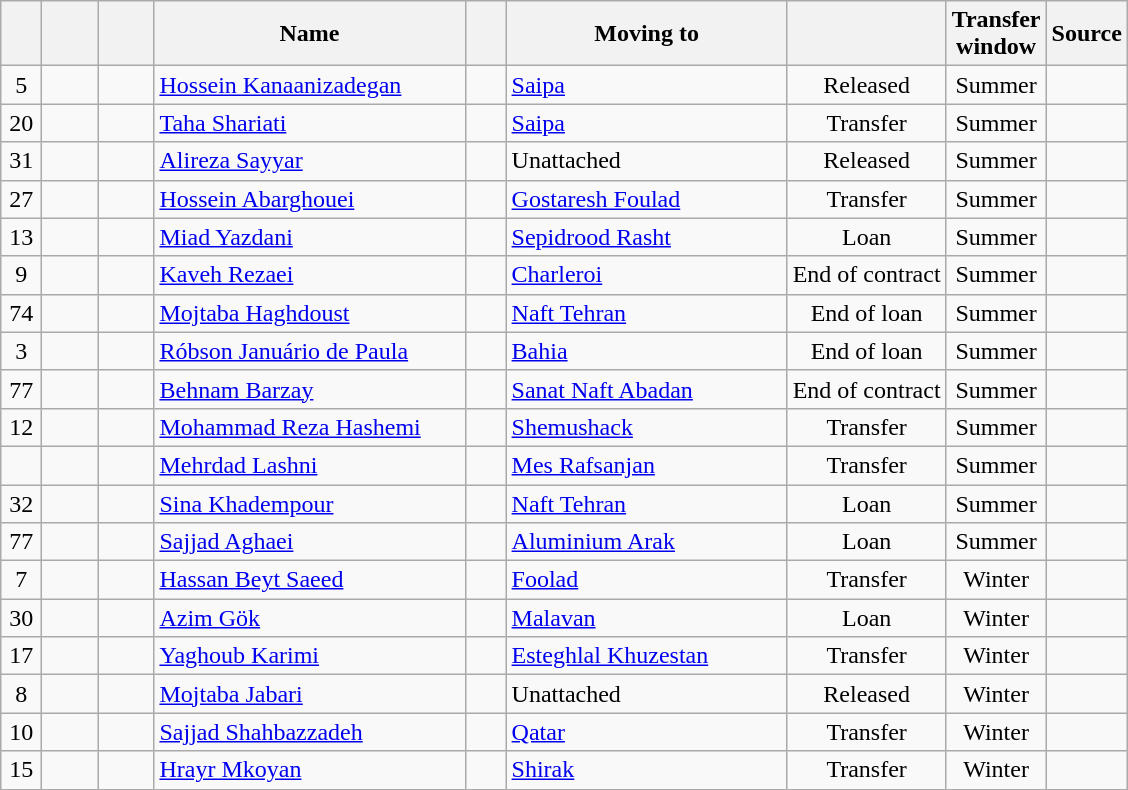<table class="wikitable sortable">
<tr>
<th style="width:20px;"></th>
<th style="width:30px;"></th>
<th style="width:30px;"></th>
<th style="width:200px;">Name</th>
<th style="width:20px;"></th>
<th style="width:180px;">Moving to</th>
<th></th>
<th Transfer window>Transfer<br>window</th>
<th style="width:20px;" class="unsortable">Source</th>
</tr>
<tr>
<td align=center>5</td>
<td align=center></td>
<td align=center></td>
<td><a href='#'>Hossein Kanaanizadegan</a></td>
<td align=center></td>
<td><a href='#'>Saipa</a></td>
<td align=center>Released</td>
<td align=center>Summer</td>
<td></td>
</tr>
<tr>
<td align=center>20</td>
<td align=center></td>
<td align=center></td>
<td><a href='#'>Taha Shariati</a></td>
<td align=center></td>
<td><a href='#'>Saipa</a></td>
<td align=center>Transfer</td>
<td align=center>Summer</td>
<td></td>
</tr>
<tr>
<td align=center>31</td>
<td align=center></td>
<td align=center></td>
<td><a href='#'>Alireza Sayyar</a></td>
<td align=center></td>
<td>Unattached</td>
<td align=center>Released</td>
<td align=center>Summer</td>
<td></td>
</tr>
<tr>
<td align=center>27</td>
<td align=center></td>
<td align=center></td>
<td><a href='#'>Hossein Abarghouei</a></td>
<td align=center></td>
<td><a href='#'>Gostaresh Foulad</a></td>
<td align=center>Transfer</td>
<td align=center>Summer</td>
<td></td>
</tr>
<tr>
<td align=center>13</td>
<td align=center></td>
<td align=center></td>
<td><a href='#'>Miad Yazdani</a></td>
<td align=center></td>
<td><a href='#'>Sepidrood Rasht</a></td>
<td align=center>Loan</td>
<td align=center>Summer</td>
<td></td>
</tr>
<tr>
<td align=center>9</td>
<td align=center></td>
<td align=center></td>
<td><a href='#'>Kaveh Rezaei</a></td>
<td align=center></td>
<td> <a href='#'>Charleroi</a></td>
<td align=center>End of contract</td>
<td align=center>Summer</td>
<td></td>
</tr>
<tr>
<td align=center>74</td>
<td align=center></td>
<td align=center></td>
<td><a href='#'>Mojtaba Haghdoust</a></td>
<td align=center></td>
<td><a href='#'>Naft Tehran</a></td>
<td align=center>End of loan</td>
<td align=center>Summer</td>
<td></td>
</tr>
<tr>
<td align=center>3</td>
<td align=center></td>
<td align=center></td>
<td><a href='#'>Róbson Januário de Paula</a></td>
<td align=center></td>
<td> <a href='#'>Bahia</a></td>
<td align=center>End of loan</td>
<td align=center>Summer</td>
<td></td>
</tr>
<tr>
<td align=center>77</td>
<td align=center></td>
<td align=center></td>
<td><a href='#'>Behnam Barzay</a></td>
<td align=center></td>
<td><a href='#'>Sanat Naft Abadan</a></td>
<td align=center>End of contract</td>
<td align=center>Summer</td>
<td></td>
</tr>
<tr>
<td align=center>12</td>
<td align=center></td>
<td align=center></td>
<td><a href='#'>Mohammad Reza Hashemi</a></td>
<td align=center></td>
<td><a href='#'>Shemushack</a></td>
<td align=center>Transfer</td>
<td align=center>Summer</td>
<td></td>
</tr>
<tr>
<td align=center></td>
<td align=center></td>
<td align=center></td>
<td><a href='#'>Mehrdad Lashni</a></td>
<td align=center></td>
<td><a href='#'>Mes Rafsanjan</a></td>
<td align=center>Transfer</td>
<td align=center>Summer</td>
<td></td>
</tr>
<tr>
<td align=center>32</td>
<td align=center></td>
<td align=center></td>
<td><a href='#'>Sina Khadempour</a></td>
<td align=center></td>
<td><a href='#'>Naft Tehran</a></td>
<td align=center>Loan</td>
<td align=center>Summer</td>
<td></td>
</tr>
<tr>
<td align=center>77</td>
<td align=center></td>
<td align=center></td>
<td><a href='#'>Sajjad Aghaei</a></td>
<td align=center></td>
<td><a href='#'>Aluminium Arak</a></td>
<td align=center>Loan</td>
<td align=center>Summer</td>
<td></td>
</tr>
<tr>
<td align=center>7</td>
<td align=center></td>
<td align=center></td>
<td><a href='#'>Hassan Beyt Saeed</a></td>
<td align=center></td>
<td><a href='#'>Foolad</a></td>
<td align=center>Transfer</td>
<td align=center>Winter</td>
<td></td>
</tr>
<tr>
<td align=center>30</td>
<td align=center></td>
<td align=center></td>
<td><a href='#'>Azim Gök</a></td>
<td align=center></td>
<td><a href='#'>Malavan</a></td>
<td align=center>Loan</td>
<td align=center>Winter</td>
<td></td>
</tr>
<tr>
<td align=center>17</td>
<td align=center></td>
<td align=center></td>
<td><a href='#'>Yaghoub Karimi</a></td>
<td align=center></td>
<td><a href='#'>Esteghlal Khuzestan</a></td>
<td align=center>Transfer</td>
<td align=center>Winter</td>
<td></td>
</tr>
<tr>
<td align=center>8</td>
<td align=center></td>
<td align=center></td>
<td><a href='#'>Mojtaba Jabari</a></td>
<td align=center></td>
<td>Unattached</td>
<td align=center>Released</td>
<td align=center>Winter</td>
<td></td>
</tr>
<tr>
<td align=center>10</td>
<td align=center></td>
<td align=center></td>
<td><a href='#'>Sajjad Shahbazzadeh</a></td>
<td align=center></td>
<td> <a href='#'>Qatar</a></td>
<td align=center>Transfer</td>
<td align=center>Winter</td>
<td></td>
</tr>
<tr>
<td align=center>15</td>
<td align=center></td>
<td align=center></td>
<td><a href='#'>Hrayr Mkoyan</a></td>
<td align=center></td>
<td> <a href='#'>Shirak</a></td>
<td align=center>Transfer</td>
<td align=center>Winter</td>
<td></td>
</tr>
</table>
